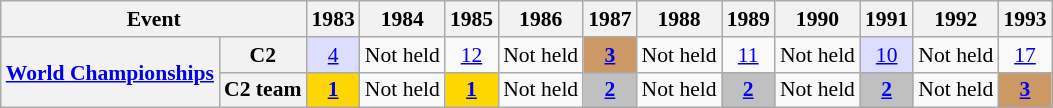<table class="wikitable plainrowheaders" style=font-size:90%>
<tr>
<th scope="col" colspan=2>Event</th>
<th scope="col">1983</th>
<th scope="col">1984</th>
<th scope="col">1985</th>
<th scope="col">1986</th>
<th scope="col">1987</th>
<th scope="col">1988</th>
<th scope="col">1989</th>
<th scope="col">1990</th>
<th scope="col">1991</th>
<th scope="col">1992</th>
<th scope="col">1993</th>
</tr>
<tr style="text-align:center;">
<th scope="row" rowspan=4><a href='#'>World Championships</a></th>
<th scope="row">C2</th>
<td style="background:#ddf;"><a href='#'>4</a></td>
<td>Not held</td>
<td><a href='#'>12</a></td>
<td>Not held</td>
<td style="background:#cc9966;"><a href='#'><strong>3</strong></a></td>
<td>Not held</td>
<td><a href='#'>11</a></td>
<td>Not held</td>
<td style="background:#ddf;"><a href='#'>10</a></td>
<td>Not held</td>
<td><a href='#'>17</a></td>
</tr>
<tr style="text-align:center;">
<th scope="row">C2 team</th>
<td style="background:gold;"><a href='#'><strong>1</strong></a></td>
<td>Not held</td>
<td style="background:gold;"><a href='#'><strong>1</strong></a></td>
<td>Not held</td>
<td style="background:silver;"><a href='#'><strong>2</strong></a></td>
<td>Not held</td>
<td style="background:silver;"><a href='#'><strong>2</strong></a></td>
<td>Not held</td>
<td style="background:silver;"><a href='#'><strong>2</strong></a></td>
<td>Not held</td>
<td style="background:#cc9966;"><a href='#'><strong>3</strong></a></td>
</tr>
</table>
